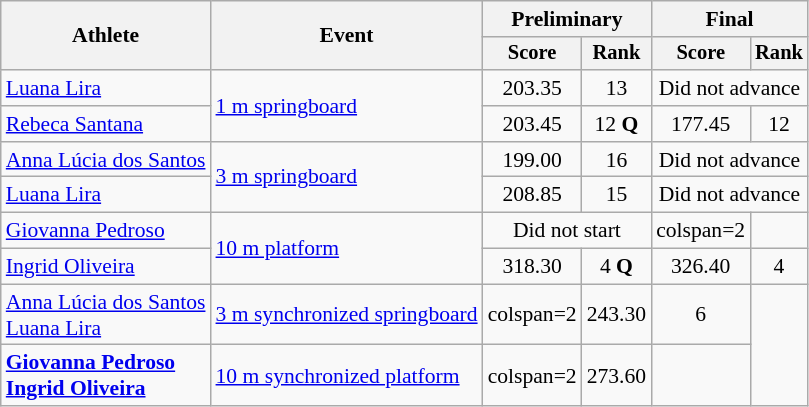<table class=wikitable style=font-size:90%;text-align:center>
<tr>
<th rowspan=2>Athlete</th>
<th rowspan=2>Event</th>
<th colspan=2>Preliminary</th>
<th colspan=2>Final</th>
</tr>
<tr style=font-size:95%>
<th>Score</th>
<th>Rank</th>
<th>Score</th>
<th>Rank</th>
</tr>
<tr>
<td align="left"><a href='#'>Luana Lira</a></td>
<td align="left" rowspan=2><a href='#'>1 m springboard</a></td>
<td>203.35</td>
<td>13</td>
<td colspan=2>Did not advance</td>
</tr>
<tr>
<td align="left"><a href='#'>Rebeca Santana</a></td>
<td>203.45</td>
<td>12 <strong>Q</strong></td>
<td>177.45</td>
<td>12</td>
</tr>
<tr>
<td align="left"><a href='#'>Anna Lúcia dos Santos</a></td>
<td align="left" rowspan=2><a href='#'>3 m springboard</a></td>
<td>199.00</td>
<td>16</td>
<td colspan=2>Did not advance</td>
</tr>
<tr>
<td align="left"><a href='#'>Luana Lira</a></td>
<td>208.85</td>
<td>15</td>
<td colspan=2>Did not advance</td>
</tr>
<tr>
<td align="left"><a href='#'>Giovanna Pedroso</a></td>
<td align="left" rowspan=2><a href='#'>10 m platform</a></td>
<td colspan=2>Did not start</td>
<td>colspan=2 </td>
</tr>
<tr>
<td align="left"><a href='#'>Ingrid Oliveira</a></td>
<td>318.30</td>
<td>4 <strong>Q</strong></td>
<td>326.40</td>
<td>4</td>
</tr>
<tr>
<td align="left"><a href='#'>Anna Lúcia dos Santos</a><br><a href='#'>Luana Lira</a></td>
<td align="left"><a href='#'>3 m synchronized springboard</a></td>
<td>colspan=2 </td>
<td>243.30</td>
<td>6</td>
</tr>
<tr>
<td align="left"><strong><a href='#'>Giovanna Pedroso</a><br><a href='#'>Ingrid Oliveira</a></strong></td>
<td align="left"><a href='#'>10 m synchronized platform</a></td>
<td>colspan=2 </td>
<td>273.60</td>
<td></td>
</tr>
</table>
